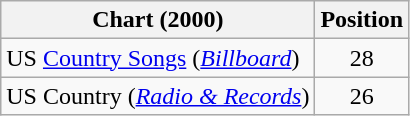<table class="wikitable sortable">
<tr>
<th scope="col">Chart (2000)</th>
<th scope="col">Position</th>
</tr>
<tr>
<td>US <a href='#'>Country Songs</a> (<em><a href='#'>Billboard</a></em>)</td>
<td align="center">28</td>
</tr>
<tr>
<td>US Country (<em><a href='#'>Radio & Records</a></em>)</td>
<td align="center">26</td>
</tr>
</table>
